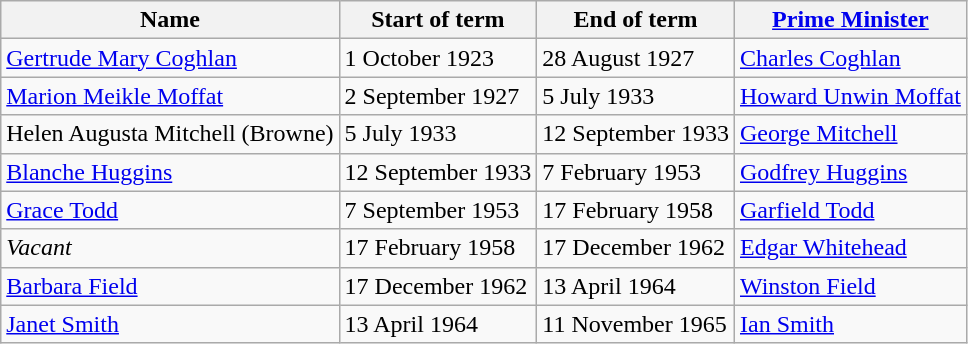<table class="wikitable">
<tr>
<th>Name</th>
<th>Start of term</th>
<th>End of term</th>
<th><a href='#'>Prime Minister</a></th>
</tr>
<tr>
<td><a href='#'>Gertrude Mary Coghlan</a></td>
<td>1 October 1923</td>
<td>28 August 1927</td>
<td><a href='#'>Charles Coghlan</a></td>
</tr>
<tr>
<td><a href='#'>Marion Meikle Moffat</a></td>
<td>2 September 1927</td>
<td>5 July 1933</td>
<td><a href='#'>Howard Unwin Moffat</a></td>
</tr>
<tr>
<td>Helen Augusta Mitchell (Browne)</td>
<td>5 July 1933</td>
<td>12 September 1933</td>
<td><a href='#'>George Mitchell</a></td>
</tr>
<tr>
<td><a href='#'>Blanche Huggins</a></td>
<td>12 September 1933</td>
<td>7 February 1953</td>
<td><a href='#'>Godfrey Huggins</a></td>
</tr>
<tr>
<td><a href='#'>Grace Todd</a></td>
<td>7 September 1953</td>
<td>17 February 1958</td>
<td><a href='#'>Garfield Todd</a></td>
</tr>
<tr>
<td><em>Vacant</em></td>
<td>17 February 1958</td>
<td>17 December 1962</td>
<td><a href='#'>Edgar Whitehead</a></td>
</tr>
<tr>
<td><a href='#'>Barbara Field</a></td>
<td>17 December 1962</td>
<td>13 April 1964</td>
<td><a href='#'>Winston Field</a></td>
</tr>
<tr>
<td><a href='#'>Janet Smith</a></td>
<td>13 April 1964</td>
<td>11 November 1965</td>
<td><a href='#'>Ian Smith</a></td>
</tr>
</table>
